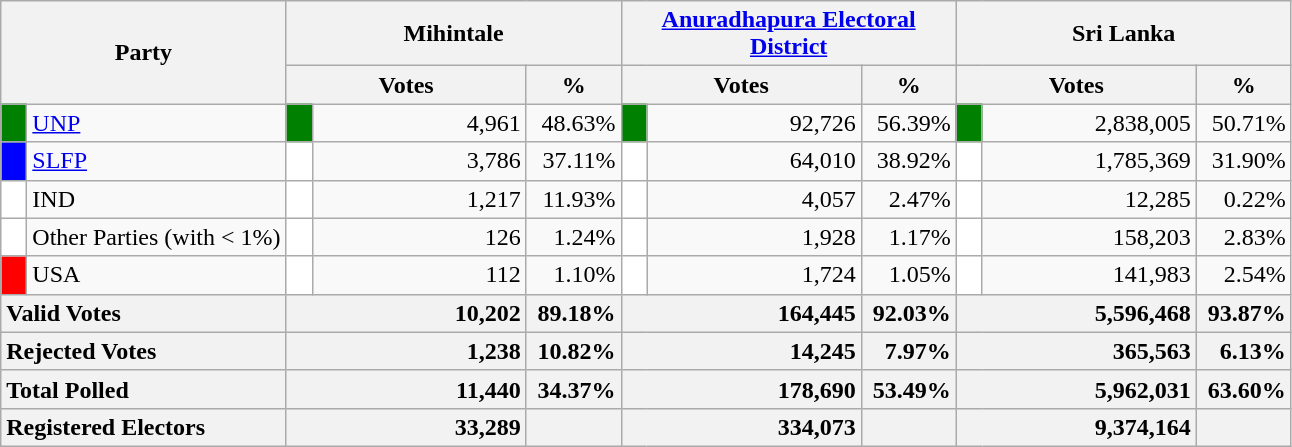<table class="wikitable">
<tr>
<th colspan="2" width="144px"rowspan="2">Party</th>
<th colspan="3" width="216px">Mihintale</th>
<th colspan="3" width="216px"><a href='#'>Anuradhapura Electoral District</a></th>
<th colspan="3" width="216px">Sri Lanka</th>
</tr>
<tr>
<th colspan="2" width="144px">Votes</th>
<th>%</th>
<th colspan="2" width="144px">Votes</th>
<th>%</th>
<th colspan="2" width="144px">Votes</th>
<th>%</th>
</tr>
<tr>
<td style="background-color:green;" width="10px"></td>
<td style="text-align:left;"><a href='#'>UNP</a></td>
<td style="background-color:green;" width="10px"></td>
<td style="text-align:right;">4,961</td>
<td style="text-align:right;">48.63%</td>
<td style="background-color:green;" width="10px"></td>
<td style="text-align:right;">92,726</td>
<td style="text-align:right;">56.39%</td>
<td style="background-color:green;" width="10px"></td>
<td style="text-align:right;">2,838,005</td>
<td style="text-align:right;">50.71%</td>
</tr>
<tr>
<td style="background-color:blue;" width="10px"></td>
<td style="text-align:left;"><a href='#'>SLFP</a></td>
<td style="background-color:white;" width="10px"></td>
<td style="text-align:right;">3,786</td>
<td style="text-align:right;">37.11%</td>
<td style="background-color:white;" width="10px"></td>
<td style="text-align:right;">64,010</td>
<td style="text-align:right;">38.92%</td>
<td style="background-color:white;" width="10px"></td>
<td style="text-align:right;">1,785,369</td>
<td style="text-align:right;">31.90%</td>
</tr>
<tr>
<td style="background-color:white;" width="10px"></td>
<td style="text-align:left;">IND</td>
<td style="background-color:white;" width="10px"></td>
<td style="text-align:right;">1,217</td>
<td style="text-align:right;">11.93%</td>
<td style="background-color:white;" width="10px"></td>
<td style="text-align:right;">4,057</td>
<td style="text-align:right;">2.47%</td>
<td style="background-color:white;" width="10px"></td>
<td style="text-align:right;">12,285</td>
<td style="text-align:right;">0.22%</td>
</tr>
<tr>
<td style="background-color:white;" width="10px"></td>
<td style="text-align:left;">Other Parties (with < 1%)</td>
<td style="background-color:white;" width="10px"></td>
<td style="text-align:right;">126</td>
<td style="text-align:right;">1.24%</td>
<td style="background-color:white;" width="10px"></td>
<td style="text-align:right;">1,928</td>
<td style="text-align:right;">1.17%</td>
<td style="background-color:white;" width="10px"></td>
<td style="text-align:right;">158,203</td>
<td style="text-align:right;">2.83%</td>
</tr>
<tr>
<td style="background-color:red;" width="10px"></td>
<td style="text-align:left;">USA</td>
<td style="background-color:white;" width="10px"></td>
<td style="text-align:right;">112</td>
<td style="text-align:right;">1.10%</td>
<td style="background-color:white;" width="10px"></td>
<td style="text-align:right;">1,724</td>
<td style="text-align:right;">1.05%</td>
<td style="background-color:white;" width="10px"></td>
<td style="text-align:right;">141,983</td>
<td style="text-align:right;">2.54%</td>
</tr>
<tr>
<th colspan="2" width="144px"style="text-align:left;">Valid Votes</th>
<th style="text-align:right;"colspan="2" width="144px">10,202</th>
<th style="text-align:right;">89.18%</th>
<th style="text-align:right;"colspan="2" width="144px">164,445</th>
<th style="text-align:right;">92.03%</th>
<th style="text-align:right;"colspan="2" width="144px">5,596,468</th>
<th style="text-align:right;">93.87%</th>
</tr>
<tr>
<th colspan="2" width="144px"style="text-align:left;">Rejected Votes</th>
<th style="text-align:right;"colspan="2" width="144px">1,238</th>
<th style="text-align:right;">10.82%</th>
<th style="text-align:right;"colspan="2" width="144px">14,245</th>
<th style="text-align:right;">7.97%</th>
<th style="text-align:right;"colspan="2" width="144px">365,563</th>
<th style="text-align:right;">6.13%</th>
</tr>
<tr>
<th colspan="2" width="144px"style="text-align:left;">Total Polled</th>
<th style="text-align:right;"colspan="2" width="144px">11,440</th>
<th style="text-align:right;">34.37%</th>
<th style="text-align:right;"colspan="2" width="144px">178,690</th>
<th style="text-align:right;">53.49%</th>
<th style="text-align:right;"colspan="2" width="144px">5,962,031</th>
<th style="text-align:right;">63.60%</th>
</tr>
<tr>
<th colspan="2" width="144px"style="text-align:left;">Registered Electors</th>
<th style="text-align:right;"colspan="2" width="144px">33,289</th>
<th></th>
<th style="text-align:right;"colspan="2" width="144px">334,073</th>
<th></th>
<th style="text-align:right;"colspan="2" width="144px">9,374,164</th>
<th></th>
</tr>
</table>
